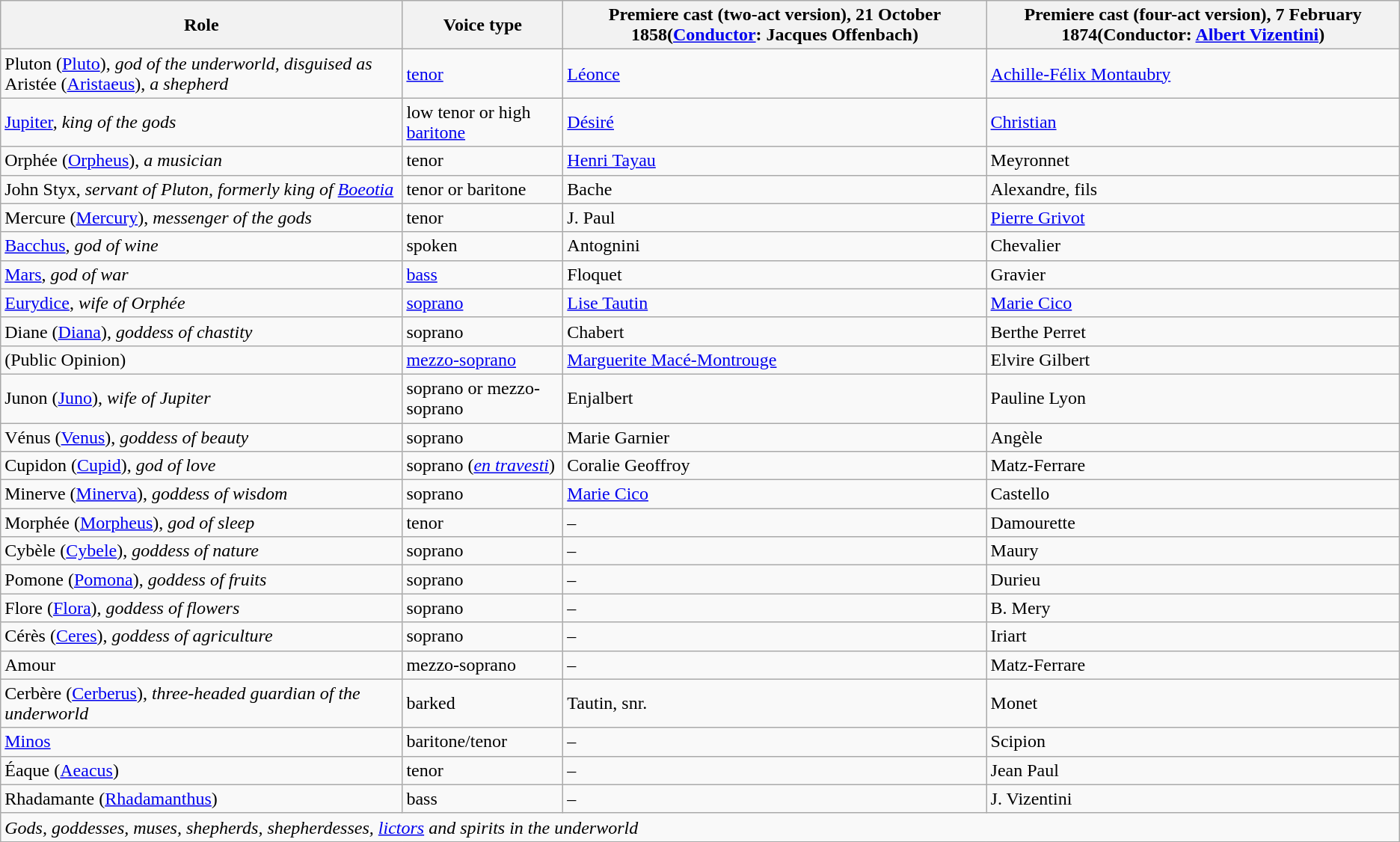<table class="wikitable">
<tr>
<th>Role</th>
<th>Voice type</th>
<th>Premiere cast (two-act version), 21 October 1858(<a href='#'>Conductor</a>: Jacques Offenbach)</th>
<th>Premiere cast (four-act version), 7 February 1874(Conductor: <a href='#'>Albert Vizentini</a>)</th>
</tr>
<tr>
<td>Pluton (<a href='#'>Pluto</a>), <em>god of the underworld, disguised as</em> Aristée (<a href='#'>Aristaeus</a>), <em>a shepherd</em></td>
<td><a href='#'>tenor</a></td>
<td><a href='#'>Léonce</a></td>
<td><a href='#'>Achille-Félix Montaubry</a></td>
</tr>
<tr>
<td><a href='#'>Jupiter</a>, <em>king of the gods</em></td>
<td>low tenor or high <a href='#'>baritone</a></td>
<td><a href='#'>Désiré</a></td>
<td><a href='#'>Christian</a></td>
</tr>
<tr>
<td>Orphée (<a href='#'>Orpheus</a>), <em>a musician</em></td>
<td>tenor</td>
<td><a href='#'>Henri Tayau</a></td>
<td>Meyronnet</td>
</tr>
<tr>
<td>John Styx, <em>servant of Pluton, formerly king of <a href='#'>Boeotia</a></em></td>
<td>tenor or baritone</td>
<td>Bache</td>
<td>Alexandre, fils</td>
</tr>
<tr>
<td>Mercure (<a href='#'>Mercury</a>), <em>messenger of the gods</em></td>
<td>tenor</td>
<td>J. Paul</td>
<td><a href='#'>Pierre Grivot</a></td>
</tr>
<tr>
<td><a href='#'>Bacchus</a>, <em>god of wine</em></td>
<td>spoken</td>
<td>Antognini</td>
<td>Chevalier</td>
</tr>
<tr>
<td><a href='#'>Mars</a>, <em>god of war</em></td>
<td><a href='#'>bass</a></td>
<td>Floquet</td>
<td>Gravier</td>
</tr>
<tr>
<td><a href='#'>Eurydice</a>, <em>wife of Orphée</em></td>
<td><a href='#'>soprano</a></td>
<td><a href='#'>Lise Tautin</a></td>
<td><a href='#'>Marie Cico</a></td>
</tr>
<tr>
<td>Diane (<a href='#'>Diana</a>), <em>goddess of chastity</em></td>
<td>soprano</td>
<td>Chabert</td>
<td>Berthe Perret</td>
</tr>
<tr>
<td> (Public Opinion)</td>
<td><a href='#'>mezzo-soprano</a></td>
<td><a href='#'>Marguerite Macé-Montrouge</a></td>
<td>Elvire Gilbert</td>
</tr>
<tr>
<td>Junon (<a href='#'>Juno</a>), <em>wife of Jupiter</em></td>
<td>soprano or mezzo-soprano</td>
<td>Enjalbert</td>
<td>Pauline Lyon</td>
</tr>
<tr>
<td>Vénus (<a href='#'>Venus</a>), <em>goddess of beauty</em></td>
<td>soprano</td>
<td>Marie Garnier</td>
<td>Angèle</td>
</tr>
<tr>
<td>Cupidon (<a href='#'>Cupid</a>), <em>god of love</em></td>
<td>soprano (<em><a href='#'>en travesti</a></em>)</td>
<td>Coralie Geoffroy</td>
<td>Matz-Ferrare</td>
</tr>
<tr>
<td>Minerve (<a href='#'>Minerva</a>), <em>goddess of wisdom</em></td>
<td>soprano</td>
<td><a href='#'>Marie Cico</a></td>
<td>Castello</td>
</tr>
<tr>
<td>Morphée (<a href='#'>Morpheus</a>), <em>god of sleep</em></td>
<td>tenor</td>
<td>–</td>
<td>Damourette</td>
</tr>
<tr>
<td>Cybèle (<a href='#'>Cybele</a>), <em>goddess of nature</em></td>
<td>soprano</td>
<td>–</td>
<td>Maury</td>
</tr>
<tr>
<td>Pomone (<a href='#'>Pomona</a>), <em>goddess of fruits</em></td>
<td>soprano</td>
<td>–</td>
<td>Durieu</td>
</tr>
<tr>
<td>Flore (<a href='#'>Flora</a>), <em>goddess of flowers</em></td>
<td>soprano</td>
<td>–</td>
<td>B. Mery</td>
</tr>
<tr>
<td>Cérès (<a href='#'>Ceres</a>), <em>goddess of agriculture</em></td>
<td>soprano</td>
<td>–</td>
<td>Iriart</td>
</tr>
<tr>
<td>Amour</td>
<td>mezzo-soprano</td>
<td>–</td>
<td>Matz-Ferrare</td>
</tr>
<tr>
<td>Cerbère (<a href='#'>Cerberus</a>), <em>three-headed guardian of the underworld</em></td>
<td>barked</td>
<td>Tautin, snr.</td>
<td>Monet</td>
</tr>
<tr>
<td><a href='#'>Minos</a></td>
<td>baritone/tenor</td>
<td>–</td>
<td>Scipion</td>
</tr>
<tr>
<td>Éaque (<a href='#'>Aeacus</a>)</td>
<td>tenor</td>
<td>–</td>
<td>Jean Paul</td>
</tr>
<tr>
<td>Rhadamante (<a href='#'>Rhadamanthus</a>)</td>
<td>bass</td>
<td>–</td>
<td>J. Vizentini</td>
</tr>
<tr>
<td colspan="4"><em>Gods, goddesses, muses, shepherds, shepherdesses, <a href='#'>lictors</a> and spirits in the underworld</em></td>
</tr>
<tr>
</tr>
</table>
